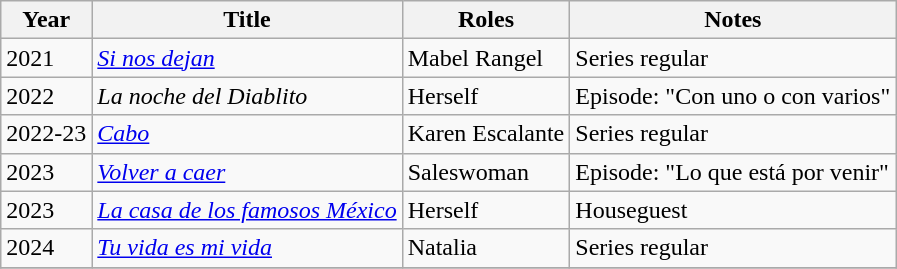<table class="wikitable sortable">
<tr>
<th>Year</th>
<th>Title</th>
<th>Roles</th>
<th>Notes</th>
</tr>
<tr>
<td>2021</td>
<td><em><a href='#'>Si nos dejan</a></em></td>
<td>Mabel Rangel</td>
<td>Series regular</td>
</tr>
<tr>
<td>2022</td>
<td><em>La noche del Diablito</em></td>
<td>Herself</td>
<td>Episode: "Con uno o con varios"</td>
</tr>
<tr>
<td>2022-23</td>
<td><em><a href='#'>Cabo</a></em></td>
<td>Karen Escalante</td>
<td>Series regular</td>
</tr>
<tr>
<td>2023</td>
<td><em><a href='#'>Volver a caer</a></em></td>
<td>Saleswoman</td>
<td>Episode: "Lo que está por venir"</td>
</tr>
<tr>
<td>2023</td>
<td><em><a href='#'>La casa de los famosos México</a></em></td>
<td>Herself</td>
<td>Houseguest</td>
</tr>
<tr>
<td>2024</td>
<td><em><a href='#'>Tu vida es mi vida</a></em></td>
<td>Natalia</td>
<td>Series regular</td>
</tr>
<tr>
</tr>
</table>
